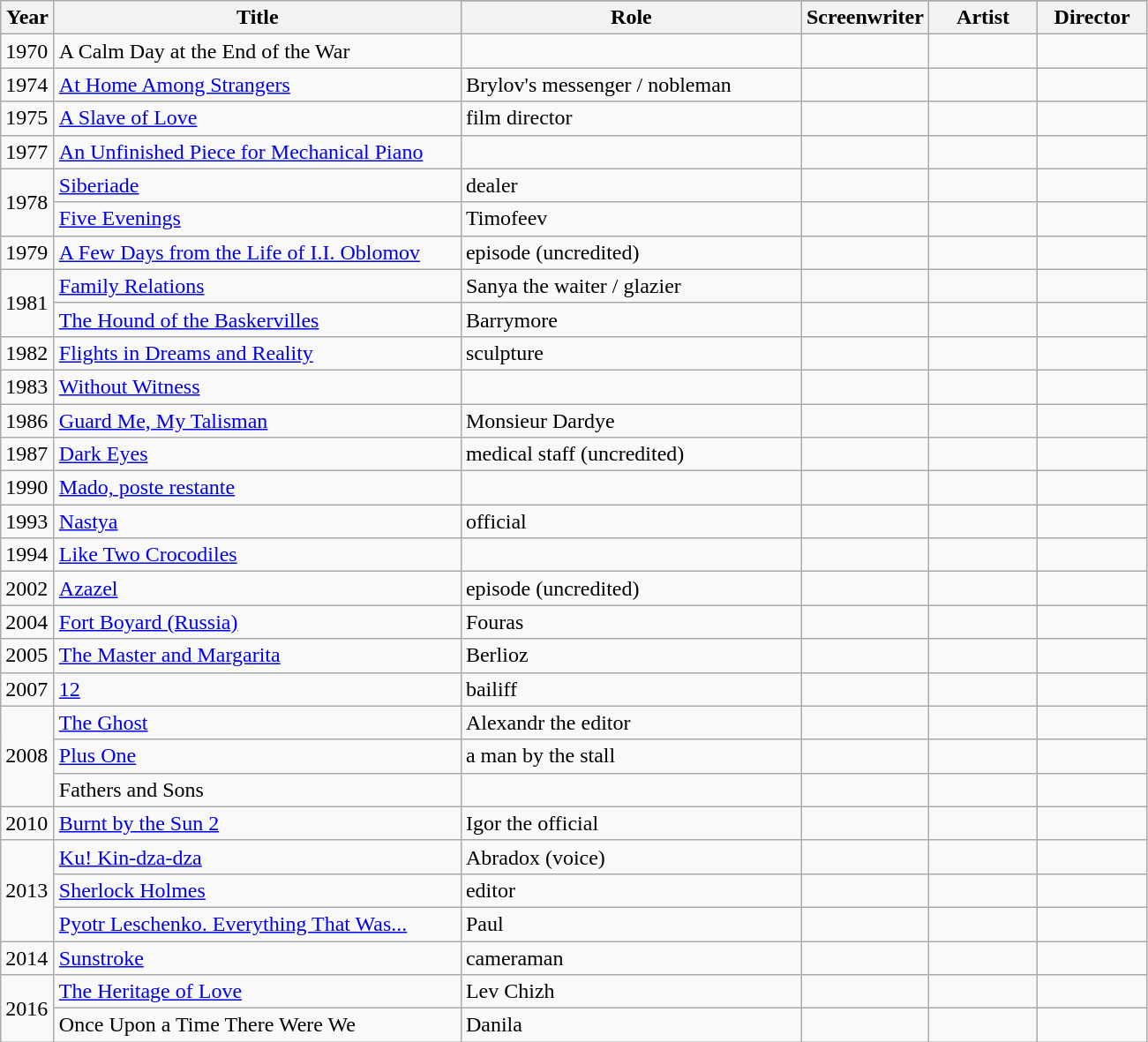<table class="wikitable" style="margin-right: 0;">
<tr>
<th rowspan="2" width="33">Year</th>
<th rowspan="2" width="300">Title</th>
</tr>
<tr>
<th width="250">Role</th>
<th width="75">Screenwriter</th>
<th width="75">Artist</th>
<th width="75">Director</th>
</tr>
<tr>
<td>1970</td>
<td>A Calm Day at the End of the War</td>
<td></td>
<td></td>
<td></td>
<td></td>
</tr>
<tr>
<td>1974</td>
<td><a href='#'>At Home Among Strangers</a></td>
<td>Brylov's messenger / nobleman</td>
<td></td>
<td></td>
<td></td>
</tr>
<tr>
<td>1975</td>
<td><a href='#'>A Slave of Love</a></td>
<td>film director</td>
<td></td>
<td></td>
<td></td>
</tr>
<tr>
<td>1977</td>
<td><a href='#'>An Unfinished Piece for Mechanical Piano</a></td>
<td></td>
<td></td>
<td></td>
<td></td>
</tr>
<tr>
<td rowspan="2">1978</td>
<td><a href='#'>Siberiade</a></td>
<td>dealer</td>
<td></td>
<td></td>
<td></td>
</tr>
<tr>
<td><a href='#'>Five Evenings</a></td>
<td>Timofeev</td>
<td></td>
<td></td>
<td></td>
</tr>
<tr>
<td>1979</td>
<td><a href='#'>A Few Days from the Life of I.I. Oblomov</a></td>
<td>episode (uncredited)</td>
<td></td>
<td></td>
<td></td>
</tr>
<tr>
<td rowspan="2">1981</td>
<td><a href='#'>Family Relations</a></td>
<td>Sanya the waiter / glazier</td>
<td></td>
<td></td>
<td></td>
</tr>
<tr>
<td><a href='#'>The Hound of the Baskervilles</a></td>
<td>Barrymore</td>
<td></td>
<td></td>
<td></td>
</tr>
<tr>
<td>1982</td>
<td><a href='#'>Flights in Dreams and Reality</a></td>
<td>sculpture</td>
<td></td>
<td></td>
<td></td>
</tr>
<tr>
<td>1983</td>
<td><a href='#'>Without Witness</a></td>
<td></td>
<td></td>
<td></td>
<td></td>
</tr>
<tr>
<td>1986</td>
<td><a href='#'>Guard Me, My Talisman</a></td>
<td>Monsieur Dardye</td>
<td></td>
<td></td>
<td></td>
</tr>
<tr>
<td>1987</td>
<td><a href='#'>Dark Eyes</a></td>
<td>medical staff (uncredited)</td>
<td></td>
<td></td>
<td></td>
</tr>
<tr>
<td>1990</td>
<td><a href='#'>Mado, poste restante</a></td>
<td></td>
<td></td>
<td></td>
<td></td>
</tr>
<tr>
<td>1993</td>
<td><a href='#'>Nastya</a></td>
<td>official</td>
<td></td>
<td></td>
<td></td>
</tr>
<tr>
<td>1994</td>
<td><a href='#'>Like Two Crocodiles</a></td>
<td></td>
<td></td>
<td></td>
<td></td>
</tr>
<tr>
<td>2002</td>
<td><a href='#'>Azazel</a></td>
<td>episode (uncredited)</td>
<td></td>
<td></td>
<td></td>
</tr>
<tr>
<td>2004</td>
<td><a href='#'>Fort Boyard (Russia)</a></td>
<td>Fouras</td>
<td></td>
<td></td>
<td></td>
</tr>
<tr>
<td>2005</td>
<td><a href='#'>The Master and Margarita</a></td>
<td>Berlioz</td>
<td></td>
<td></td>
<td></td>
</tr>
<tr>
<td>2007</td>
<td><a href='#'>12</a></td>
<td>bailiff</td>
<td></td>
<td></td>
<td></td>
</tr>
<tr>
<td rowspan="3">2008</td>
<td><a href='#'>The Ghost</a></td>
<td>Alexandr the editor</td>
<td></td>
<td></td>
<td></td>
</tr>
<tr>
<td><a href='#'>Plus One</a></td>
<td>a man by the stall</td>
<td></td>
<td></td>
<td></td>
</tr>
<tr>
<td>Fathers and Sons</td>
<td></td>
<td></td>
<td></td>
<td></td>
</tr>
<tr>
<td>2010</td>
<td><a href='#'>Burnt by the Sun 2</a></td>
<td>Igor the official</td>
<td></td>
<td></td>
<td></td>
</tr>
<tr>
<td rowspan="3">2013</td>
<td><a href='#'>Ku! Kin-dza-dza</a></td>
<td>Abradox (voice)</td>
<td></td>
<td></td>
<td></td>
</tr>
<tr>
<td><a href='#'>Sherlock Holmes</a></td>
<td>editor</td>
<td></td>
<td></td>
<td></td>
</tr>
<tr>
<td><a href='#'>Pyotr Leschenko. Everything That Was...</a></td>
<td>Paul</td>
<td></td>
<td></td>
<td></td>
</tr>
<tr>
<td>2014</td>
<td><a href='#'>Sunstroke</a></td>
<td>cameraman</td>
<td></td>
<td></td>
<td></td>
</tr>
<tr>
<td rowspan="2">2016</td>
<td><a href='#'>The Heritage of Love</a></td>
<td>Lev Chizh</td>
<td></td>
<td></td>
<td></td>
</tr>
<tr>
<td>Once Upon a Time There Were We</td>
<td>Danila</td>
<td></td>
<td></td>
<td></td>
</tr>
</table>
